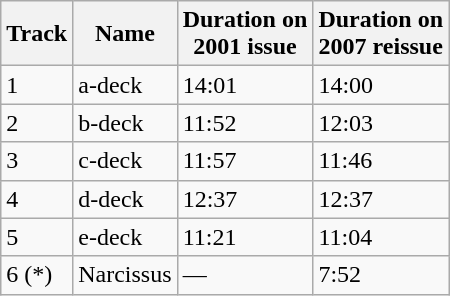<table class="wikitable">
<tr>
<th><strong>Track</strong></th>
<th><strong>Name</strong></th>
<th><strong>Duration on<br>2001 issue</strong> </th>
<th><strong>Duration on<br>2007 reissue</strong> </th>
</tr>
<tr>
<td>1</td>
<td>a-deck</td>
<td>14:01</td>
<td>14:00</td>
</tr>
<tr>
<td>2</td>
<td>b-deck</td>
<td>11:52</td>
<td>12:03</td>
</tr>
<tr>
<td>3</td>
<td>c-deck</td>
<td>11:57</td>
<td>11:46</td>
</tr>
<tr>
<td>4</td>
<td>d-deck</td>
<td>12:37</td>
<td>12:37</td>
</tr>
<tr>
<td>5</td>
<td>e-deck</td>
<td>11:21</td>
<td>11:04</td>
</tr>
<tr>
<td>6 (*)</td>
<td>Narcissus</td>
<td>—</td>
<td>7:52</td>
</tr>
</table>
